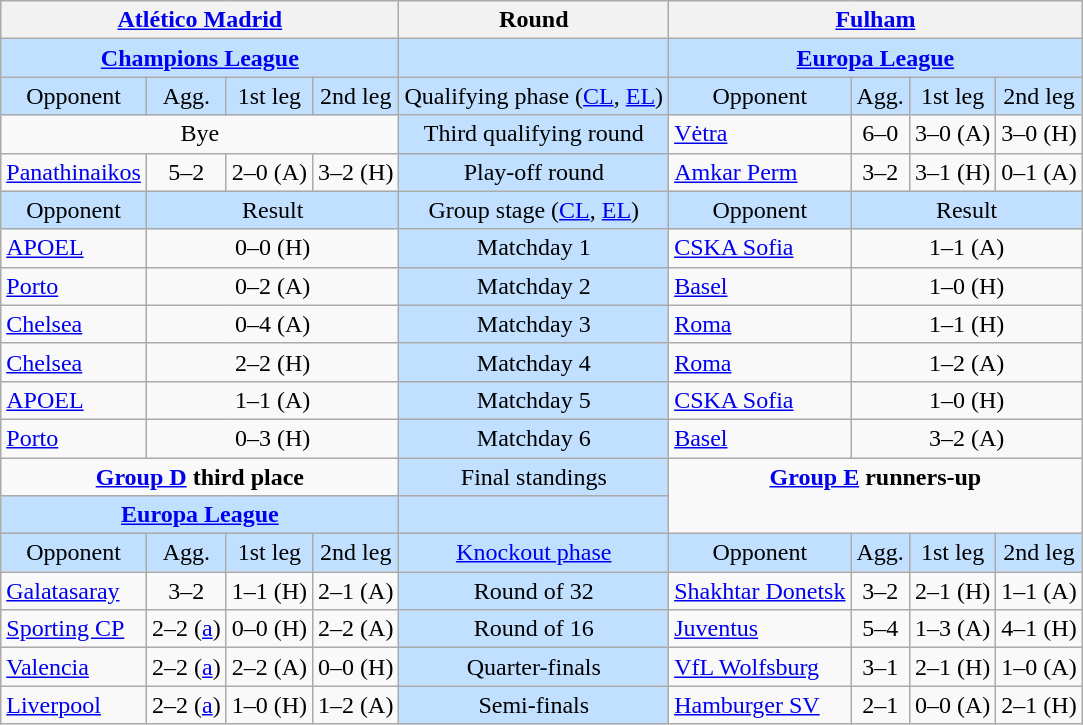<table class="wikitable" style="text-align:center">
<tr>
<th colspan="4"> <a href='#'>Atlético Madrid</a></th>
<th>Round</th>
<th colspan="4"> <a href='#'>Fulham</a></th>
</tr>
<tr style="background:#C1E0FF">
<td colspan="4"><strong><a href='#'>Champions League</a></strong></td>
<td></td>
<td colspan="4"><strong><a href='#'>Europa League</a></strong></td>
</tr>
<tr>
<td style="background:#C1E0FF">Opponent</td>
<td style="background:#C1E0FF">Agg.</td>
<td style="background:#C1E0FF">1st leg</td>
<td style="background:#C1E0FF">2nd leg</td>
<td style="background:#C1E0FF">Qualifying phase (<a href='#'>CL</a>, <a href='#'>EL</a>)</td>
<td style="background:#C1E0FF">Opponent</td>
<td style="background:#C1E0FF">Agg.</td>
<td style="background:#C1E0FF">1st leg</td>
<td style="background:#C1E0FF">2nd leg</td>
</tr>
<tr>
<td colspan="4">Bye</td>
<td style="background:#C1E0FF">Third qualifying round</td>
<td style="text-align:left"> <a href='#'>Vėtra</a></td>
<td>6–0</td>
<td>3–0 (A)</td>
<td>3–0 (H)</td>
</tr>
<tr>
<td style="text-align:left"> <a href='#'>Panathinaikos</a></td>
<td>5–2</td>
<td>2–0 (A)</td>
<td>3–2 (H)</td>
<td style="background:#C1E0FF">Play-off round</td>
<td style="text-align:left"> <a href='#'>Amkar Perm</a></td>
<td>3–2</td>
<td>3–1 (H)</td>
<td>0–1 (A)</td>
</tr>
<tr style="background:#C1E0FF">
<td>Opponent</td>
<td colspan="3">Result</td>
<td>Group stage (<a href='#'>CL</a>, <a href='#'>EL</a>)</td>
<td>Opponent</td>
<td colspan="3">Result</td>
</tr>
<tr>
<td style="text-align:left"> <a href='#'>APOEL</a></td>
<td colspan="3">0–0 (H)</td>
<td style="background:#C1E0FF">Matchday 1</td>
<td style="text-align:left"> <a href='#'>CSKA Sofia</a></td>
<td colspan="3">1–1 (A)</td>
</tr>
<tr>
<td style="text-align:left"> <a href='#'>Porto</a></td>
<td colspan="3">0–2 (A)</td>
<td style="background:#C1E0FF">Matchday 2</td>
<td style="text-align:left"> <a href='#'>Basel</a></td>
<td colspan="3">1–0 (H)</td>
</tr>
<tr>
<td style="text-align:left"> <a href='#'>Chelsea</a></td>
<td colspan="3">0–4 (A)</td>
<td style="background:#C1E0FF">Matchday 3</td>
<td style="text-align:left"> <a href='#'>Roma</a></td>
<td colspan="3">1–1 (H)</td>
</tr>
<tr>
<td style="text-align:left"> <a href='#'>Chelsea</a></td>
<td colspan="3">2–2 (H)</td>
<td style="background:#C1E0FF">Matchday 4</td>
<td style="text-align:left"> <a href='#'>Roma</a></td>
<td colspan="3">1–2 (A)</td>
</tr>
<tr>
<td style="text-align:left"> <a href='#'>APOEL</a></td>
<td colspan="3">1–1 (A)</td>
<td style="background:#C1E0FF">Matchday 5</td>
<td style="text-align:left"> <a href='#'>CSKA Sofia</a></td>
<td colspan="3">1–0 (H)</td>
</tr>
<tr>
<td style="text-align:left"> <a href='#'>Porto</a></td>
<td colspan="3">0–3 (H)</td>
<td style="background:#C1E0FF">Matchday 6</td>
<td style="text-align:left"> <a href='#'>Basel</a></td>
<td colspan="3">3–2 (A)</td>
</tr>
<tr>
<td colspan="4" style="vertical-align:top"><strong><a href='#'>Group D</a> third place</strong><br><div></div></td>
<td style="background:#C1E0FF">Final standings</td>
<td colspan="4" rowspan="2" style="vertical-align:top"><strong><a href='#'>Group E</a> runners-up</strong><br><div></div></td>
</tr>
<tr style="background:#C1E0FF">
<td colspan="4"><strong><a href='#'>Europa League</a></strong></td>
<td></td>
</tr>
<tr style="background:#C1E0FF">
<td>Opponent</td>
<td>Agg.</td>
<td>1st leg</td>
<td>2nd leg</td>
<td><a href='#'>Knockout phase</a></td>
<td>Opponent</td>
<td>Agg.</td>
<td>1st leg</td>
<td>2nd leg</td>
</tr>
<tr>
<td style="text-align:left"> <a href='#'>Galatasaray</a></td>
<td>3–2</td>
<td>1–1 (H)</td>
<td>2–1 (A)</td>
<td style="background:#C1E0FF">Round of 32</td>
<td style="text-align:left"> <a href='#'>Shakhtar Donetsk</a></td>
<td>3–2</td>
<td>2–1 (H)</td>
<td>1–1 (A)</td>
</tr>
<tr>
<td style="text-align:left"> <a href='#'>Sporting CP</a></td>
<td>2–2 (<a href='#'>a</a>)</td>
<td>0–0 (H)</td>
<td>2–2 (A)</td>
<td style="background:#C1E0FF">Round of 16</td>
<td style="text-align:left"> <a href='#'>Juventus</a></td>
<td>5–4</td>
<td>1–3 (A)</td>
<td>4–1 (H)</td>
</tr>
<tr>
<td style="text-align:left"> <a href='#'>Valencia</a></td>
<td>2–2 (<a href='#'>a</a>)</td>
<td>2–2 (A)</td>
<td>0–0 (H)</td>
<td style="background:#C1E0FF">Quarter-finals</td>
<td style="text-align:left"> <a href='#'>VfL Wolfsburg</a></td>
<td>3–1</td>
<td>2–1 (H)</td>
<td>1–0 (A)</td>
</tr>
<tr>
<td style="text-align:left"> <a href='#'>Liverpool</a></td>
<td>2–2 (<a href='#'>a</a>)</td>
<td>1–0 (H)</td>
<td>1–2  (A)</td>
<td style="background:#C1E0FF">Semi-finals</td>
<td style="text-align:left"> <a href='#'>Hamburger SV</a></td>
<td>2–1</td>
<td>0–0 (A)</td>
<td>2–1 (H)</td>
</tr>
</table>
